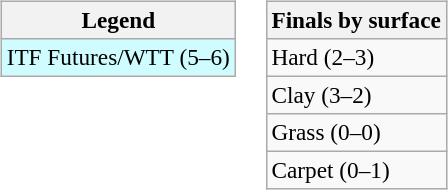<table>
<tr valign=top>
<td><br><table class=wikitable style=font-size:97%>
<tr>
<th>Legend</th>
</tr>
<tr bgcolor=cffcff>
<td>ITF Futures/WTT (5–6)</td>
</tr>
</table>
</td>
<td><br><table class=wikitable style=font-size:97%>
<tr>
<th>Finals by surface</th>
</tr>
<tr>
<td>Hard (2–3)</td>
</tr>
<tr>
<td>Clay (3–2)</td>
</tr>
<tr>
<td>Grass (0–0)</td>
</tr>
<tr>
<td>Carpet (0–1)</td>
</tr>
</table>
</td>
</tr>
</table>
